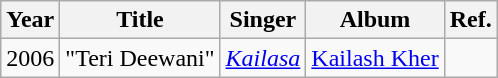<table class="wikitable sortable">
<tr>
<th>Year</th>
<th>Title</th>
<th>Singer</th>
<th>Album</th>
<th class="unsortable">Ref.</th>
</tr>
<tr>
<td>2006</td>
<td>"Teri Deewani"</td>
<td><em><a href='#'>Kailasa</a></em></td>
<td><a href='#'>Kailash Kher</a></td>
<td></td>
</tr>
</table>
